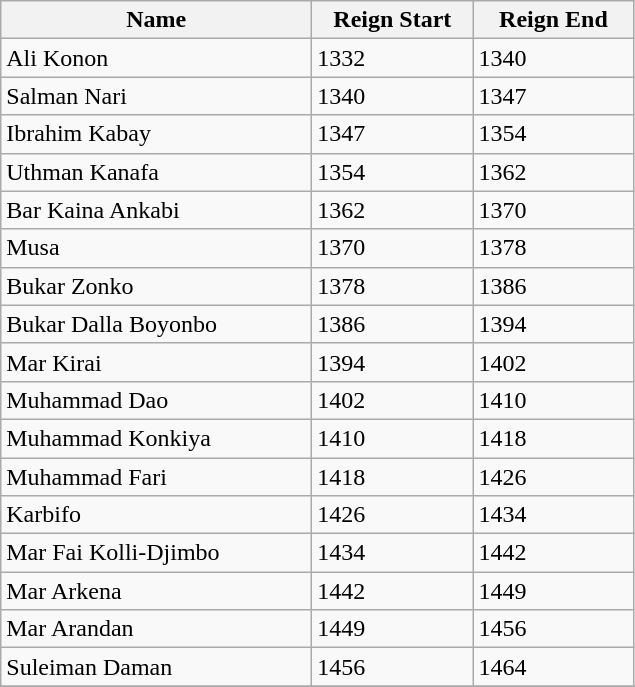<table class="wikitable">
<tr>
<th width="200pt">Name</th>
<th width="100pt">Reign Start</th>
<th width="100pt">Reign End</th>
</tr>
<tr>
<td>Ali Konon</td>
<td>1332</td>
<td>1340</td>
</tr>
<tr>
<td>Salman Nari</td>
<td>1340</td>
<td>1347</td>
</tr>
<tr>
<td>Ibrahim Kabay</td>
<td>1347</td>
<td>1354</td>
</tr>
<tr>
<td>Uthman Kanafa</td>
<td>1354</td>
<td>1362</td>
</tr>
<tr>
<td>Bar Kaina Ankabi</td>
<td>1362</td>
<td>1370</td>
</tr>
<tr>
<td>Musa</td>
<td>1370</td>
<td>1378</td>
</tr>
<tr>
<td>Bukar Zonko</td>
<td>1378</td>
<td>1386</td>
</tr>
<tr>
<td>Bukar Dalla Boyonbo</td>
<td>1386</td>
<td>1394</td>
</tr>
<tr>
<td>Mar Kirai</td>
<td>1394</td>
<td>1402</td>
</tr>
<tr>
<td>Muhammad Dao</td>
<td>1402</td>
<td>1410</td>
</tr>
<tr>
<td>Muhammad Konkiya</td>
<td>1410</td>
<td>1418</td>
</tr>
<tr>
<td>Muhammad Fari</td>
<td>1418</td>
<td>1426</td>
</tr>
<tr>
<td>Karbifo</td>
<td>1426</td>
<td>1434</td>
</tr>
<tr>
<td>Mar Fai Kolli-Djimbo</td>
<td>1434</td>
<td>1442</td>
</tr>
<tr>
<td>Mar Arkena</td>
<td>1442</td>
<td>1449</td>
</tr>
<tr>
<td>Mar Arandan</td>
<td>1449</td>
<td>1456</td>
</tr>
<tr>
<td>Suleiman Daman</td>
<td>1456</td>
<td>1464</td>
</tr>
<tr>
</tr>
</table>
